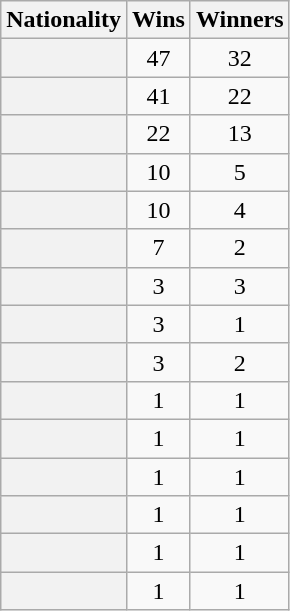<table class="sortable plainrowheaders wikitable" style="text-align:center;">
<tr>
<th scope="col">Nationality</th>
<th scope="col">Wins</th>
<th scope="col">Winners</th>
</tr>
<tr>
<th scope="row" align=left></th>
<td>47</td>
<td>32</td>
</tr>
<tr>
<th scope="row" align=left></th>
<td>41</td>
<td>22</td>
</tr>
<tr>
<th scope="row" align=left></th>
<td>22</td>
<td>13</td>
</tr>
<tr>
<th scope="row" align=left></th>
<td>10</td>
<td>5</td>
</tr>
<tr>
<th scope="row" align=left></th>
<td>10</td>
<td>4</td>
</tr>
<tr>
<th scope="row" align=left></th>
<td>7</td>
<td>2</td>
</tr>
<tr>
<th scope="row" align=left></th>
<td>3</td>
<td>3</td>
</tr>
<tr>
<th scope="row" align=left></th>
<td>3</td>
<td>1</td>
</tr>
<tr>
<th scope="row" align=left></th>
<td>3</td>
<td>2</td>
</tr>
<tr>
<th scope="row" align=left></th>
<td>1</td>
<td>1</td>
</tr>
<tr>
<th scope="row" align=left></th>
<td>1</td>
<td>1</td>
</tr>
<tr>
<th scope="row" align=left></th>
<td>1</td>
<td>1</td>
</tr>
<tr>
<th scope="row" align=left></th>
<td>1</td>
<td>1</td>
</tr>
<tr>
<th scope="row" align=left></th>
<td>1</td>
<td>1</td>
</tr>
<tr>
<th scope="row" align=left></th>
<td>1</td>
<td>1</td>
</tr>
</table>
